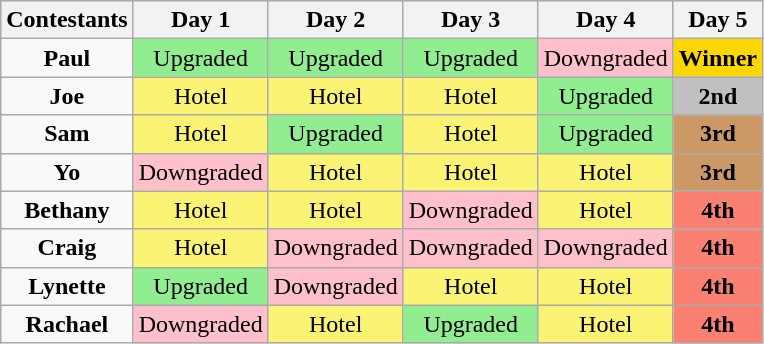<table class="wikitable" style="text-align:center;">
<tr>
<th>Contestants</th>
<th>Day 1</th>
<th>Day 2</th>
<th>Day 3</th>
<th>Day 4</th>
<th>Day 5</th>
</tr>
<tr>
<td><strong>Paul</strong></td>
<td style="background:lightgreen;">Upgraded</td>
<td style="background:lightgreen;">Upgraded</td>
<td style="background:lightgreen;">Upgraded</td>
<td style="background:pink;">Downgraded</td>
<td style="background:gold;"><strong>Winner</strong></td>
</tr>
<tr>
<td><strong>Joe</strong></td>
<td style="background:#FBF373;">Hotel</td>
<td style="background:#FBF373;">Hotel</td>
<td style="background:#FBF373;">Hotel</td>
<td style="background:lightgreen;">Upgraded</td>
<td style="background:silver;"><strong>2nd</strong></td>
</tr>
<tr>
<td><strong>Sam</strong></td>
<td style="background:#FBF373;">Hotel</td>
<td style="background:lightgreen;">Upgraded</td>
<td style="background:#FBF373;">Hotel</td>
<td style="background:lightgreen;">Upgraded</td>
<td style="background:#CC9966;"><strong>3rd</strong></td>
</tr>
<tr>
<td><strong>Yo</strong></td>
<td style="background:pink;">Downgraded</td>
<td style="background:#FBF373;">Hotel</td>
<td style="background:#FBF373;">Hotel</td>
<td style="background:#FBF373;">Hotel</td>
<td style="background:#CC9966;"><strong>3rd</strong></td>
</tr>
<tr>
<td><strong>Bethany</strong></td>
<td style="background:#FBF373;">Hotel</td>
<td style="background:#FBF373;">Hotel</td>
<td style="background:pink;">Downgraded</td>
<td style="background:#FBF373;">Hotel</td>
<td style="background:salmon;"><strong>4th</strong></td>
</tr>
<tr>
<td><strong>Craig</strong></td>
<td style="background:#FBF373;">Hotel</td>
<td style="background:pink;">Downgraded</td>
<td style="background:pink;">Downgraded</td>
<td style="background:pink;">Downgraded</td>
<td style="background:salmon;"><strong>4th</strong></td>
</tr>
<tr>
<td><strong>Lynette</strong></td>
<td style="background:lightgreen;">Upgraded</td>
<td style="background:pink;">Downgraded</td>
<td style="background:#FBF373;">Hotel</td>
<td style="background:#FBF373;">Hotel</td>
<td style="background:salmon;"><strong>4th</strong></td>
</tr>
<tr>
<td><strong>Rachael</strong></td>
<td style="background:pink;">Downgraded</td>
<td style="background:#FBF373;">Hotel</td>
<td style="background:lightgreen;">Upgraded</td>
<td style="background:#FBF373;">Hotel</td>
<td style="background:salmon;"><strong>4th</strong></td>
</tr>
</table>
